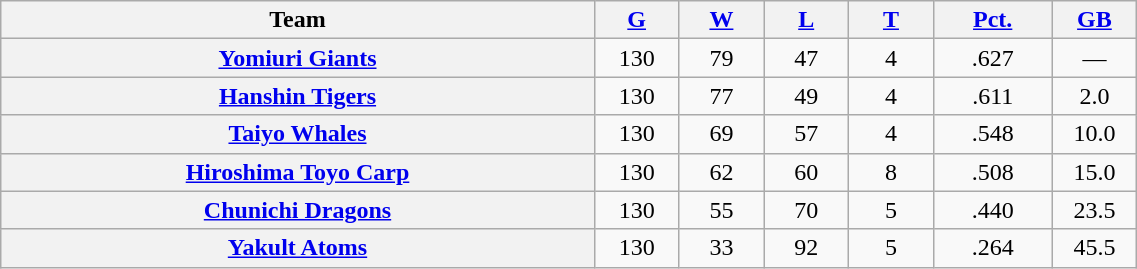<table class="wikitable plainrowheaders" width="60%" style="text-align:center;">
<tr>
<th scope="col" width="35%">Team</th>
<th scope="col" width="5%"><a href='#'>G</a></th>
<th scope="col" width="5%"><a href='#'>W</a></th>
<th scope="col" width="5%"><a href='#'>L</a></th>
<th scope="col" width="5%"><a href='#'>T</a></th>
<th scope="col" width="7%"><a href='#'>Pct.</a></th>
<th scope="col" width="5%"><a href='#'>GB</a></th>
</tr>
<tr>
<th scope="row" style="text-align:center;"><a href='#'>Yomiuri Giants</a></th>
<td>130</td>
<td>79</td>
<td>47</td>
<td>4</td>
<td>.627</td>
<td>—</td>
</tr>
<tr>
<th scope="row" style="text-align:center;"><a href='#'>Hanshin Tigers</a></th>
<td>130</td>
<td>77</td>
<td>49</td>
<td>4</td>
<td>.611</td>
<td>2.0</td>
</tr>
<tr>
<th scope="row" style="text-align:center;"><a href='#'>Taiyo Whales</a></th>
<td>130</td>
<td>69</td>
<td>57</td>
<td>4</td>
<td>.548</td>
<td>10.0</td>
</tr>
<tr>
<th scope="row" style="text-align:center;"><a href='#'>Hiroshima Toyo Carp</a></th>
<td>130</td>
<td>62</td>
<td>60</td>
<td>8</td>
<td>.508</td>
<td>15.0</td>
</tr>
<tr>
<th scope="row" style="text-align:center;"><a href='#'>Chunichi Dragons</a></th>
<td>130</td>
<td>55</td>
<td>70</td>
<td>5</td>
<td>.440</td>
<td>23.5</td>
</tr>
<tr>
<th scope="row" style="text-align:center;"><a href='#'>Yakult Atoms</a></th>
<td>130</td>
<td>33</td>
<td>92</td>
<td>5</td>
<td>.264</td>
<td>45.5</td>
</tr>
</table>
